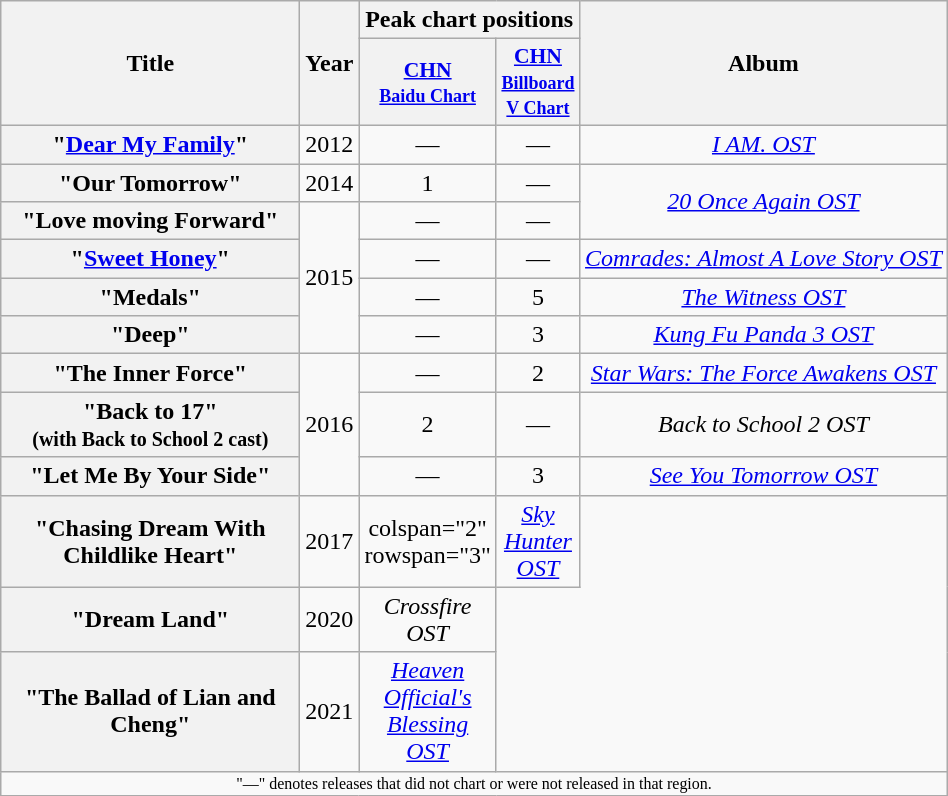<table class="wikitable plainrowheaders" style="text-align:center;">
<tr>
<th rowspan="2" scope="col" style="width:12em;">Title</th>
<th rowspan="2" scope="col">Year</th>
<th colspan="2" scope="col">Peak chart positions</th>
<th rowspan="2" scope="col">Album</th>
</tr>
<tr>
<th scope="col" style="width:3em;font-size:90%;"><a href='#'>CHN<br><small>Baidu Chart</small></a><br></th>
<th scope="col" style="width:3em;font-size:90%;"><a href='#'>CHN<br><small>Billboard V Chart</small></a><br></th>
</tr>
<tr>
<th scope="row">"<a href='#'>Dear My Family</a>"<br></th>
<td>2012</td>
<td>—</td>
<td>—</td>
<td><em><a href='#'>I AM. OST</a></em></td>
</tr>
<tr>
<th scope="row">"Our Tomorrow"</th>
<td>2014</td>
<td>1</td>
<td>—</td>
<td rowspan="2"><em><a href='#'>20 Once Again OST</a></em></td>
</tr>
<tr>
<th scope="row">"Love moving Forward"</th>
<td rowspan="4">2015</td>
<td>—</td>
<td>—</td>
</tr>
<tr>
<th scope="row">"<a href='#'>Sweet Honey</a>"</th>
<td>—</td>
<td>—</td>
<td><em><a href='#'>Comrades: Almost A Love Story OST</a></em></td>
</tr>
<tr>
<th scope="row">"Medals"</th>
<td>—</td>
<td>5</td>
<td><em><a href='#'>The Witness OST</a></em></td>
</tr>
<tr>
<th scope="row">"Deep"</th>
<td>—</td>
<td>3</td>
<td><em><a href='#'>Kung Fu Panda 3 OST</a></em></td>
</tr>
<tr>
<th scope="row">"The Inner Force"</th>
<td rowspan="3">2016</td>
<td>—</td>
<td>2</td>
<td><em><a href='#'>Star Wars: The Force Awakens OST</a></em></td>
</tr>
<tr>
<th scope="row">"Back to 17"<br><small>(with Back to School 2 cast)</small></th>
<td>2</td>
<td>—</td>
<td><em>Back to School 2 OST</em></td>
</tr>
<tr>
<th scope="row">"Let Me By Your Side"</th>
<td>—</td>
<td>3</td>
<td><em><a href='#'>See You Tomorrow OST</a></em></td>
</tr>
<tr>
<th scope="row">"Chasing Dream With Childlike Heart"</th>
<td>2017</td>
<td>colspan="2" rowspan="3" </td>
<td><em><a href='#'>Sky Hunter OST</a></em></td>
</tr>
<tr>
<th scope="row">"Dream Land"</th>
<td>2020</td>
<td><em>Crossfire OST</em></td>
</tr>
<tr>
<th scope="row">"The Ballad of Lian and Cheng"</th>
<td>2021</td>
<td><em><a href='#'>Heaven Official's Blessing OST</a></em></td>
</tr>
<tr>
<td colspan="5" style="text-align:center; font-size:8pt;">"—" denotes releases that did not chart or were not released in that region.</td>
</tr>
</table>
